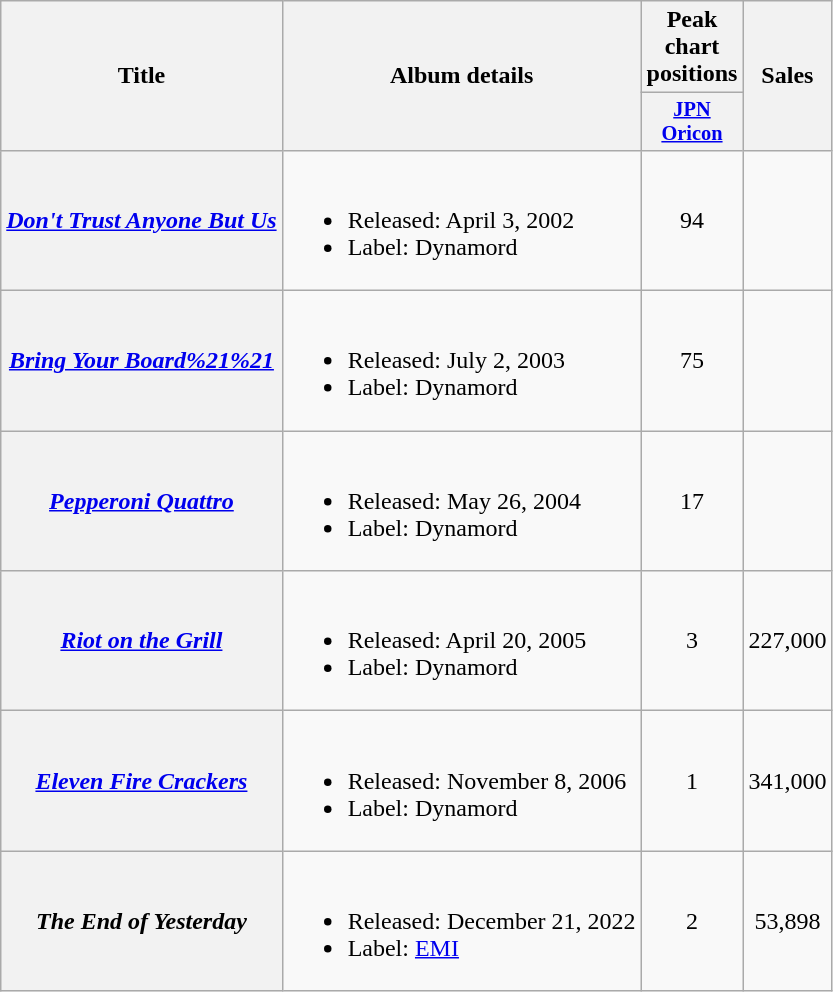<table class="wikitable plainrowheaders">
<tr>
<th scope="col" rowspan="2">Title</th>
<th scope="col" rowspan="2">Album details</th>
<th scope="col">Peak chart positions</th>
<th scope="col" rowspan="2">Sales</th>
</tr>
<tr>
<th scope="col" style="width:4em;font-size:85%"><a href='#'>JPN<br>Oricon</a><br></th>
</tr>
<tr>
<th scope="row"><em><a href='#'>Don't Trust Anyone But Us</a></em></th>
<td><br><ul><li>Released: April 3, 2002</li><li>Label: Dynamord</li></ul></td>
<td style="text-align:center;">94</td>
<td></td>
</tr>
<tr>
<th scope="row"><em><a href='#'>Bring Your Board%21%21</a></em></th>
<td><br><ul><li>Released: July 2, 2003</li><li>Label: Dynamord</li></ul></td>
<td style="text-align:center;">75</td>
<td></td>
</tr>
<tr>
<th scope="row"><em><a href='#'>Pepperoni Quattro</a></em></th>
<td><br><ul><li>Released: May 26, 2004</li><li>Label: Dynamord</li></ul></td>
<td style="text-align:center;">17</td>
<td></td>
</tr>
<tr>
<th scope="row"><em><a href='#'>Riot on the Grill</a></em></th>
<td><br><ul><li>Released: April 20, 2005</li><li>Label: Dynamord</li></ul></td>
<td style="text-align:center;">3</td>
<td style="text-align:center;">227,000</td>
</tr>
<tr>
<th scope="row"><em><a href='#'>Eleven Fire Crackers</a></em></th>
<td><br><ul><li>Released: November 8, 2006</li><li>Label: Dynamord</li></ul></td>
<td style="text-align:center;">1</td>
<td style="text-align:center;">341,000</td>
</tr>
<tr>
<th scope="row"><em>The End of Yesterday</em></th>
<td><br><ul><li>Released: December 21, 2022</li><li>Label: <a href='#'>EMI</a></li></ul></td>
<td style="text-align:center;">2</td>
<td style="text-align:center;">53,898</td>
</tr>
</table>
